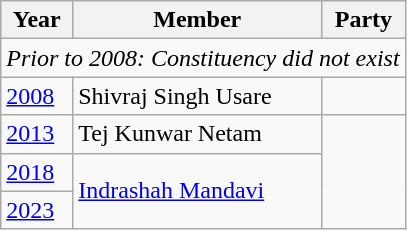<table class="wikitable sortable">
<tr>
<th>Year</th>
<th>Member</th>
<th colspan="2">Party</th>
</tr>
<tr>
<td colspan=4><em>Prior to 2008: Constituency did not exist</em></td>
</tr>
<tr>
<td><a href='#'>2008</a></td>
<td>Shivraj Singh Usare</td>
<td></td>
</tr>
<tr>
<td><a href='#'>2013</a></td>
<td>Tej Kunwar Netam</td>
</tr>
<tr>
<td><a href='#'>2018</a></td>
<td rowspan="2"><a href='#'>Indrashah Mandavi</a></td>
</tr>
<tr>
<td><a href='#'>2023</a></td>
</tr>
</table>
